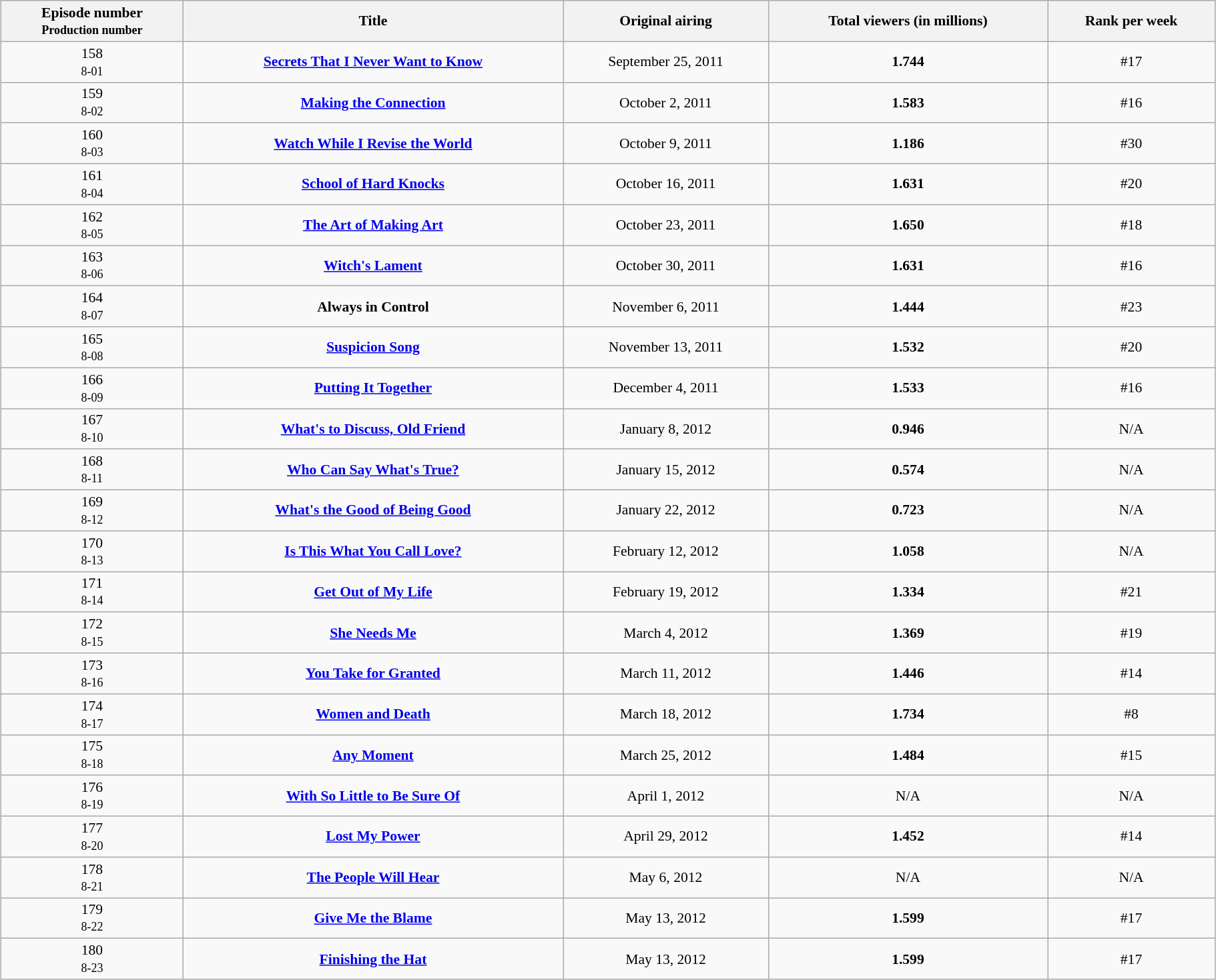<table class="wikitable" style="font-size:90%; text-align:center; width: 96%; margin-left: auto; margin-right: auto;">
<tr>
<th>Episode number<br><small>Production number</small></th>
<th>Title</th>
<th>Original airing</th>
<th>Total viewers (in millions)</th>
<th>Rank per week</th>
</tr>
<tr>
<td>158<br><small>8-01</small></td>
<td><strong><a href='#'>Secrets That I Never Want to Know</a></strong></td>
<td>September 25, 2011</td>
<td><strong>1.744</strong></td>
<td>#17</td>
</tr>
<tr>
<td>159<br><small>8-02</small></td>
<td><strong><a href='#'>Making the Connection</a></strong></td>
<td>October 2, 2011</td>
<td><strong>1.583</strong></td>
<td>#16</td>
</tr>
<tr>
<td>160<br><small>8-03</small></td>
<td><strong><a href='#'>Watch While I Revise the World</a></strong></td>
<td>October 9, 2011</td>
<td><strong>1.186</strong></td>
<td>#30</td>
</tr>
<tr>
<td>161<br><small>8-04</small></td>
<td><strong><a href='#'>School of Hard Knocks</a></strong></td>
<td>October 16, 2011</td>
<td><strong>1.631</strong></td>
<td>#20</td>
</tr>
<tr>
<td>162<br><small>8-05</small></td>
<td><strong><a href='#'>The Art of Making Art</a></strong></td>
<td>October 23, 2011</td>
<td><strong>1.650</strong></td>
<td>#18</td>
</tr>
<tr>
<td>163<br><small>8-06</small></td>
<td><strong><a href='#'>Witch's Lament</a></strong></td>
<td>October 30, 2011</td>
<td><strong>1.631</strong></td>
<td>#16</td>
</tr>
<tr>
<td>164<br><small>8-07</small></td>
<td><strong>Always in Control</strong></td>
<td>November 6, 2011</td>
<td><strong>1.444</strong></td>
<td>#23</td>
</tr>
<tr>
<td>165<br><small>8-08</small></td>
<td><strong><a href='#'>Suspicion Song</a></strong></td>
<td>November 13, 2011</td>
<td><strong> 1.532</strong></td>
<td>#20</td>
</tr>
<tr>
<td>166<br><small>8-09</small></td>
<td><strong><a href='#'>Putting It Together</a></strong></td>
<td>December 4, 2011</td>
<td><strong> 1.533</strong></td>
<td>#16</td>
</tr>
<tr>
<td>167<br><small>8-10</small></td>
<td><strong><a href='#'>What's to Discuss, Old Friend</a></strong></td>
<td>January 8, 2012</td>
<td><strong>0.946</strong></td>
<td>N/A </td>
</tr>
<tr>
<td>168<br><small>8-11</small></td>
<td><strong><a href='#'>Who Can Say What's True?</a></strong></td>
<td>January 15, 2012</td>
<td><strong>0.574</strong></td>
<td>N/A</td>
</tr>
<tr>
<td>169<br><small>8-12</small></td>
<td><strong><a href='#'>What's the Good of Being Good</a></strong></td>
<td>January 22, 2012</td>
<td><strong>0.723</strong></td>
<td>N/A</td>
</tr>
<tr>
<td>170<br><small>8-13</small></td>
<td><strong><a href='#'>Is This What You Call Love?</a></strong></td>
<td>February 12, 2012</td>
<td><strong>1.058</strong></td>
<td>N/A</td>
</tr>
<tr>
<td>171<br><small>8-14</small></td>
<td><strong><a href='#'>Get Out of My Life</a></strong></td>
<td>February 19, 2012</td>
<td><strong>1.334</strong></td>
<td>#21</td>
</tr>
<tr>
<td>172<br><small>8-15</small></td>
<td><strong><a href='#'>She Needs Me</a></strong></td>
<td>March 4, 2012</td>
<td><strong>1.369</strong></td>
<td>#19</td>
</tr>
<tr>
<td>173<br><small>8-16</small></td>
<td><strong><a href='#'>You Take for Granted</a></strong></td>
<td>March 11, 2012</td>
<td><strong>1.446</strong></td>
<td>#14</td>
</tr>
<tr>
<td>174<br><small>8-17</small></td>
<td><strong><a href='#'>Women and Death</a></strong></td>
<td>March 18, 2012</td>
<td><strong>1.734</strong></td>
<td>#8</td>
</tr>
<tr>
<td>175<br><small>8-18</small></td>
<td><strong><a href='#'>Any Moment</a></strong></td>
<td>March 25, 2012</td>
<td><strong>1.484</strong></td>
<td>#15</td>
</tr>
<tr>
<td>176<br><small>8-19</small></td>
<td><strong><a href='#'>With So Little to Be Sure Of</a></strong></td>
<td>April 1, 2012</td>
<td>N/A</td>
<td>N/A</td>
</tr>
<tr>
<td>177<br><small>8-20</small></td>
<td><strong><a href='#'>Lost My Power</a></strong></td>
<td>April 29, 2012</td>
<td><strong>1.452</strong></td>
<td>#14</td>
</tr>
<tr>
<td>178<br><small>8-21</small></td>
<td><strong><a href='#'>The People Will Hear</a></strong></td>
<td>May 6, 2012</td>
<td>N/A</td>
<td>N/A</td>
</tr>
<tr>
<td>179<br><small>8-22</small></td>
<td><strong><a href='#'>Give Me the Blame</a></strong></td>
<td>May 13, 2012</td>
<td><strong>1.599</strong></td>
<td>#17</td>
</tr>
<tr>
<td>180<br><small>8-23</small></td>
<td><strong><a href='#'>Finishing the Hat</a></strong></td>
<td>May 13, 2012</td>
<td><strong>1.599</strong></td>
<td>#17</td>
</tr>
</table>
